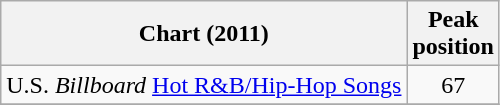<table class="wikitable">
<tr>
<th>Chart (2011)</th>
<th>Peak<br>position</th>
</tr>
<tr>
<td>U.S. <em>Billboard</em> <a href='#'>Hot R&B/Hip-Hop Songs</a></td>
<td align="center">67</td>
</tr>
<tr>
</tr>
</table>
